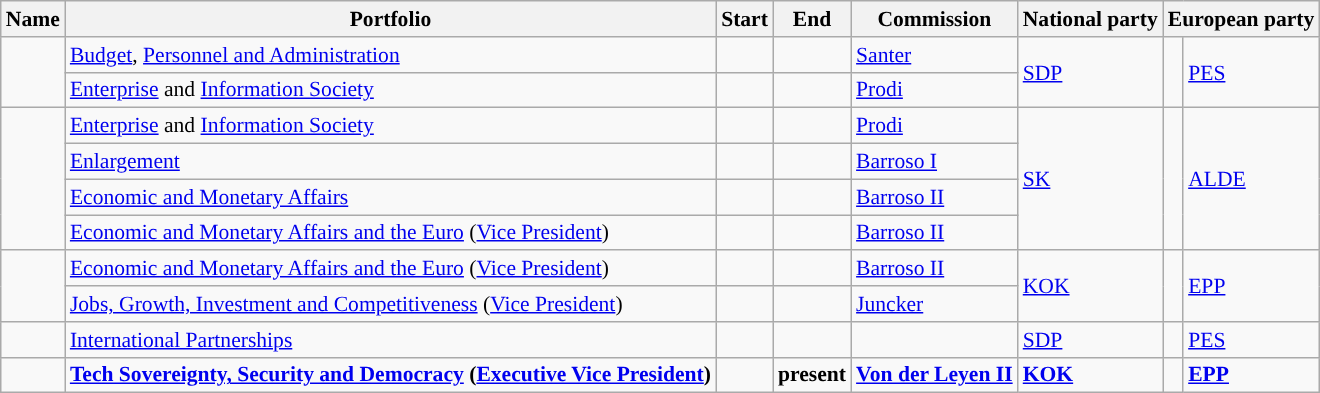<table class="wikitable sortable" style="font-size: 90%;">
<tr>
<th>Name</th>
<th>Portfolio</th>
<th>Start</th>
<th>End</th>
<th>Commission</th>
<th>National party</th>
<th colspan=2>European party</th>
</tr>
<tr>
<td rowspan=2></td>
<td><a href='#'>Budget</a>, <a href='#'>Personnel and Administration</a></td>
<td></td>
<td></td>
<td><a href='#'>Santer</a></td>
<td rowspan=2><a href='#'>SDP</a></td>
<td rowspan=2 style="background:"></td>
<td rowspan=2><a href='#'>PES</a></td>
</tr>
<tr>
<td><a href='#'>Enterprise</a> and <a href='#'>Information Society</a></td>
<td></td>
<td></td>
<td><a href='#'>Prodi</a></td>
</tr>
<tr>
<td rowspan=4></td>
<td><a href='#'>Enterprise</a> and <a href='#'>Information Society</a></td>
<td></td>
<td></td>
<td><a href='#'>Prodi</a></td>
<td rowspan=4><a href='#'>SK</a></td>
<td rowspan=4 style="background:"></td>
<td rowspan=4><a href='#'>ALDE</a></td>
</tr>
<tr>
<td><a href='#'>Enlargement</a></td>
<td></td>
<td></td>
<td><a href='#'>Barroso I</a></td>
</tr>
<tr>
<td><a href='#'>Economic and Monetary Affairs</a></td>
<td></td>
<td></td>
<td><a href='#'>Barroso II</a></td>
</tr>
<tr>
<td><a href='#'>Economic and Monetary Affairs and the Euro</a> (<a href='#'>Vice President</a>)</td>
<td></td>
<td></td>
<td><a href='#'>Barroso II</a></td>
</tr>
<tr>
<td rowspan=2></td>
<td><a href='#'>Economic and Monetary Affairs and the Euro</a> (<a href='#'>Vice President</a>)</td>
<td></td>
<td></td>
<td><a href='#'>Barroso II</a></td>
<td rowspan=2><a href='#'>KOK</a></td>
<td rowspan=2 style="background:"></td>
<td rowspan=2><a href='#'>EPP</a></td>
</tr>
<tr>
<td><a href='#'>Jobs, Growth, Investment and Competitiveness</a> (<a href='#'>Vice President</a>)</td>
<td></td>
<td></td>
<td><a href='#'>Juncker</a></td>
</tr>
<tr>
<td></td>
<td><a href='#'>International Partnerships</a></td>
<td></td>
<td></td>
<td></td>
<td><a href='#'>SDP</a></td>
<td style="background:"></td>
<td><a href='#'>PES</a></td>
</tr>
<tr>
<td><strong></strong></td>
<td><strong><a href='#'>Tech Sovereignty, Security and Democracy</a> (<a href='#'>Executive Vice President</a>)</strong></td>
<td><strong></strong></td>
<td><strong>present</strong></td>
<td><strong><a href='#'>Von der Leyen II</a></strong></td>
<td rowspan=2><strong><a href='#'>KOK</a></strong></td>
<td rowspan=2 style="background:"></td>
<td rowspan=2><strong><a href='#'>EPP</a></strong></td>
</tr>
</table>
